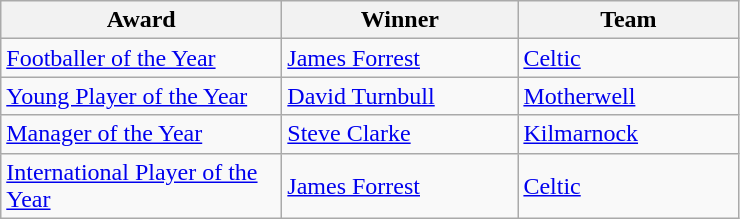<table class="wikitable">
<tr>
<th width=180>Award</th>
<th width=150>Winner</th>
<th width=140>Team</th>
</tr>
<tr>
<td><a href='#'>Footballer of the Year</a></td>
<td><a href='#'>James Forrest</a></td>
<td><a href='#'>Celtic</a></td>
</tr>
<tr>
<td><a href='#'>Young Player of the Year</a></td>
<td><a href='#'>David Turnbull</a></td>
<td><a href='#'>Motherwell</a></td>
</tr>
<tr>
<td><a href='#'>Manager of the Year</a></td>
<td><a href='#'>Steve Clarke</a></td>
<td><a href='#'>Kilmarnock</a></td>
</tr>
<tr>
<td><a href='#'>International Player of the Year</a></td>
<td><a href='#'>James Forrest</a></td>
<td><a href='#'>Celtic</a></td>
</tr>
</table>
